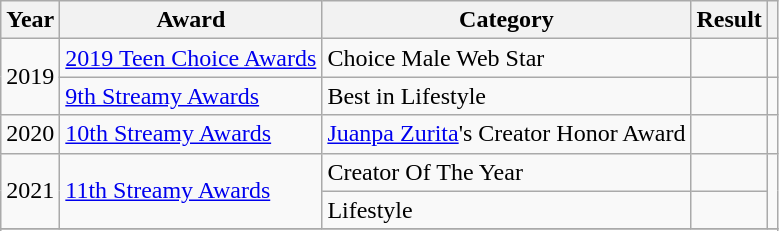<table class="wikitable sortable plainrowheaders">
<tr>
<th scope="col">Year</th>
<th scope="col">Award</th>
<th scope="col">Category</th>
<th scope="col">Result</th>
<th scope="col" class="unsortable"></th>
</tr>
<tr>
<td rowspan="2">2019</td>
<td><a href='#'>2019 Teen Choice Awards</a></td>
<td>Choice Male Web Star</td>
<td></td>
<td style="text-align: center;"></td>
</tr>
<tr>
<td><a href='#'>9th Streamy Awards</a></td>
<td>Best in Lifestyle</td>
<td></td>
<td style="text-align: center;"></td>
</tr>
<tr>
<td>2020</td>
<td><a href='#'>10th Streamy Awards</a></td>
<td><a href='#'>Juanpa Zurita</a>'s Creator Honor Award</td>
<td></td>
<td style="text-align: center;"></td>
</tr>
<tr>
<td rowspan="2">2021</td>
<td rowspan="2"><a href='#'>11th Streamy Awards</a></td>
<td>Creator Of The Year</td>
<td></td>
<td style="text-align: center;" rowspan="2";></td>
</tr>
<tr>
<td>Lifestyle</td>
<td></td>
</tr>
<tr>
</tr>
<tr>
</tr>
</table>
